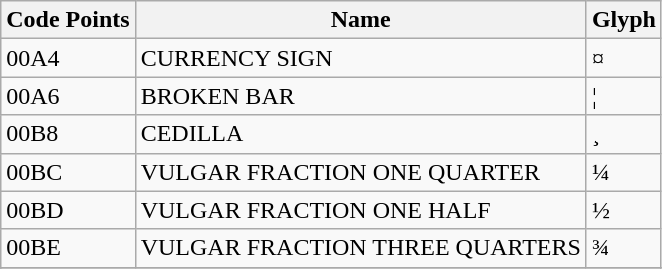<table class="wikitable zebra mw-collapsible mw-collapsed">
<tr>
<th>Code Points</th>
<th>Name</th>
<th>Glyph</th>
</tr>
<tr>
<td>00A4</td>
<td>CURRENCY SIGN</td>
<td>¤</td>
</tr>
<tr>
<td>00A6</td>
<td>BROKEN BAR</td>
<td>¦</td>
</tr>
<tr>
<td>00B8</td>
<td>CEDILLA</td>
<td>¸</td>
</tr>
<tr>
<td>00BC</td>
<td>VULGAR FRACTION ONE QUARTER</td>
<td>¼</td>
</tr>
<tr>
<td>00BD</td>
<td>VULGAR FRACTION ONE HALF</td>
<td>½</td>
</tr>
<tr>
<td>00BE</td>
<td>VULGAR FRACTION THREE QUARTERS</td>
<td>¾</td>
</tr>
<tr>
</tr>
<tr>
</tr>
</table>
